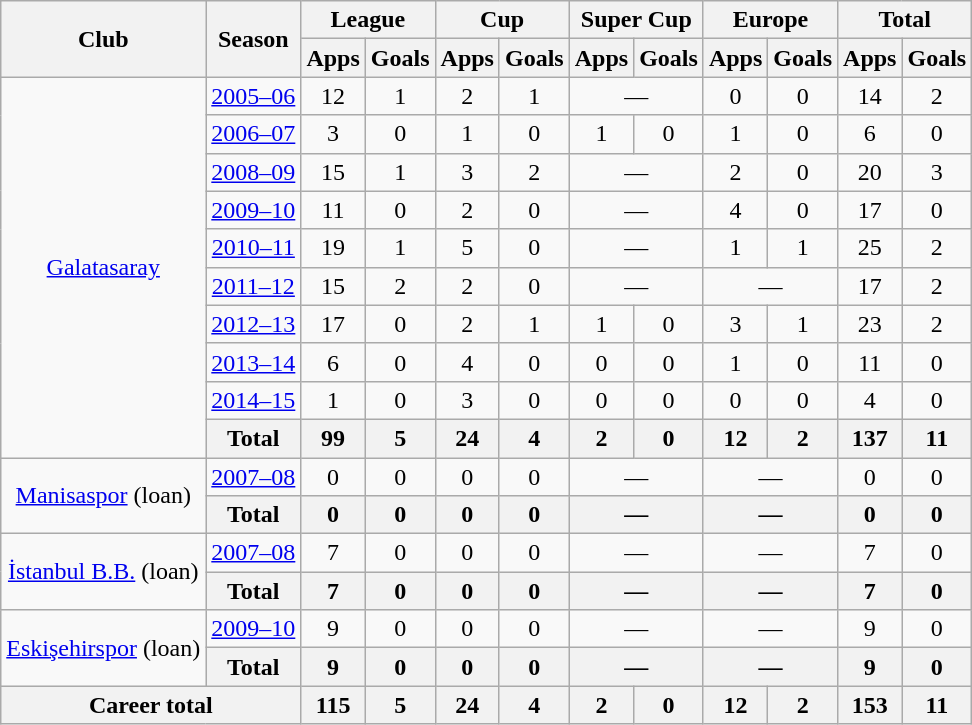<table class="wikitable" style="text-align: center;">
<tr>
<th rowspan="2">Club</th>
<th rowspan="2">Season</th>
<th colspan="2">League</th>
<th colspan="2">Cup</th>
<th colspan="2">Super Cup</th>
<th colspan="2">Europe</th>
<th colspan="2">Total</th>
</tr>
<tr>
<th>Apps</th>
<th>Goals</th>
<th>Apps</th>
<th>Goals</th>
<th>Apps</th>
<th>Goals</th>
<th>Apps</th>
<th>Goals</th>
<th>Apps</th>
<th>Goals</th>
</tr>
<tr>
<td rowspan="10" valign="center"><a href='#'>Galatasaray</a></td>
<td><a href='#'>2005–06</a></td>
<td>12</td>
<td>1</td>
<td>2</td>
<td>1</td>
<td colspan="2">—</td>
<td>0</td>
<td>0</td>
<td>14</td>
<td>2</td>
</tr>
<tr>
<td><a href='#'>2006–07</a></td>
<td>3</td>
<td>0</td>
<td>1</td>
<td>0</td>
<td>1</td>
<td>0</td>
<td>1</td>
<td>0</td>
<td>6</td>
<td>0</td>
</tr>
<tr>
<td><a href='#'>2008–09</a></td>
<td>15</td>
<td>1</td>
<td>3</td>
<td>2</td>
<td colspan="2">—</td>
<td>2</td>
<td>0</td>
<td>20</td>
<td>3</td>
</tr>
<tr>
<td><a href='#'>2009–10</a></td>
<td>11</td>
<td>0</td>
<td>2</td>
<td>0</td>
<td colspan="2">—</td>
<td>4</td>
<td>0</td>
<td>17</td>
<td>0</td>
</tr>
<tr>
<td><a href='#'>2010–11</a></td>
<td>19</td>
<td>1</td>
<td>5</td>
<td>0</td>
<td colspan="2">—</td>
<td>1</td>
<td>1</td>
<td>25</td>
<td>2</td>
</tr>
<tr>
<td><a href='#'>2011–12</a></td>
<td>15</td>
<td>2</td>
<td>2</td>
<td>0</td>
<td colspan="2">—</td>
<td colspan="2">—</td>
<td>17</td>
<td>2</td>
</tr>
<tr>
<td><a href='#'>2012–13</a></td>
<td>17</td>
<td>0</td>
<td>2</td>
<td>1</td>
<td>1</td>
<td>0</td>
<td>3</td>
<td>1</td>
<td>23</td>
<td>2</td>
</tr>
<tr>
<td><a href='#'>2013–14</a></td>
<td>6</td>
<td>0</td>
<td>4</td>
<td>0</td>
<td>0</td>
<td>0</td>
<td>1</td>
<td>0</td>
<td>11</td>
<td>0</td>
</tr>
<tr>
<td><a href='#'>2014–15</a></td>
<td>1</td>
<td>0</td>
<td>3</td>
<td>0</td>
<td>0</td>
<td>0</td>
<td>0</td>
<td>0</td>
<td>4</td>
<td>0</td>
</tr>
<tr>
<th>Total</th>
<th>99</th>
<th>5</th>
<th>24</th>
<th>4</th>
<th>2</th>
<th>0</th>
<th>12</th>
<th>2</th>
<th>137</th>
<th>11</th>
</tr>
<tr>
<td rowspan="2" valign="center"><a href='#'>Manisaspor</a> (loan)</td>
<td><a href='#'>2007–08</a></td>
<td>0</td>
<td>0</td>
<td>0</td>
<td>0</td>
<td colspan="2">—</td>
<td colspan="2">—</td>
<td>0</td>
<td>0</td>
</tr>
<tr>
<th>Total</th>
<th>0</th>
<th>0</th>
<th>0</th>
<th>0</th>
<th colspan="2">—</th>
<th colspan="2">—</th>
<th>0</th>
<th>0</th>
</tr>
<tr>
<td rowspan="2" valign="center"><a href='#'>İstanbul B.B.</a> (loan)</td>
<td><a href='#'>2007–08</a></td>
<td>7</td>
<td>0</td>
<td>0</td>
<td>0</td>
<td colspan="2">—</td>
<td colspan="2">—</td>
<td>7</td>
<td>0</td>
</tr>
<tr>
<th>Total</th>
<th>7</th>
<th>0</th>
<th>0</th>
<th>0</th>
<th colspan="2">—</th>
<th colspan="2">—</th>
<th>7</th>
<th>0</th>
</tr>
<tr>
<td rowspan="2" valign="center"><a href='#'>Eskişehirspor</a> (loan)</td>
<td><a href='#'>2009–10</a></td>
<td>9</td>
<td>0</td>
<td>0</td>
<td>0</td>
<td colspan="2">—</td>
<td colspan="2">—</td>
<td>9</td>
<td>0</td>
</tr>
<tr>
<th>Total</th>
<th>9</th>
<th>0</th>
<th>0</th>
<th>0</th>
<th colspan="2">—</th>
<th colspan="2">—</th>
<th>9</th>
<th>0</th>
</tr>
<tr>
<th colspan="2">Career total</th>
<th>115</th>
<th>5</th>
<th>24</th>
<th>4</th>
<th>2</th>
<th>0</th>
<th>12</th>
<th>2</th>
<th>153</th>
<th>11</th>
</tr>
</table>
